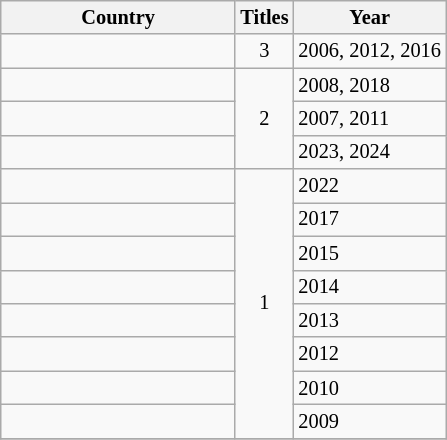<table class="wikitable sortable" style="font-size: 85%;">
<tr>
<th width="150">Country</th>
<th width="30">Titles</th>
<th>Year</th>
</tr>
<tr>
<td></td>
<td style="text-align:center;">3</td>
<td>2006, 2012<s></s>, 2016</td>
</tr>
<tr>
<td></td>
<td rowspan="3" style="text-align:center;">2</td>
<td>2008, 2018</td>
</tr>
<tr>
<td></td>
<td>2007, 2011</td>
</tr>
<tr>
<td></td>
<td>2023, 2024</td>
</tr>
<tr>
<td></td>
<td rowspan="8" style="text-align:center;">1</td>
<td>2022</td>
</tr>
<tr>
<td></td>
<td>2017</td>
</tr>
<tr>
<td></td>
<td>2015</td>
</tr>
<tr>
<td></td>
<td>2014</td>
</tr>
<tr>
<td></td>
<td>2013</td>
</tr>
<tr>
<td></td>
<td>2012</td>
</tr>
<tr>
<td></td>
<td>2010</td>
</tr>
<tr>
<td></td>
<td>2009</td>
</tr>
<tr>
</tr>
</table>
